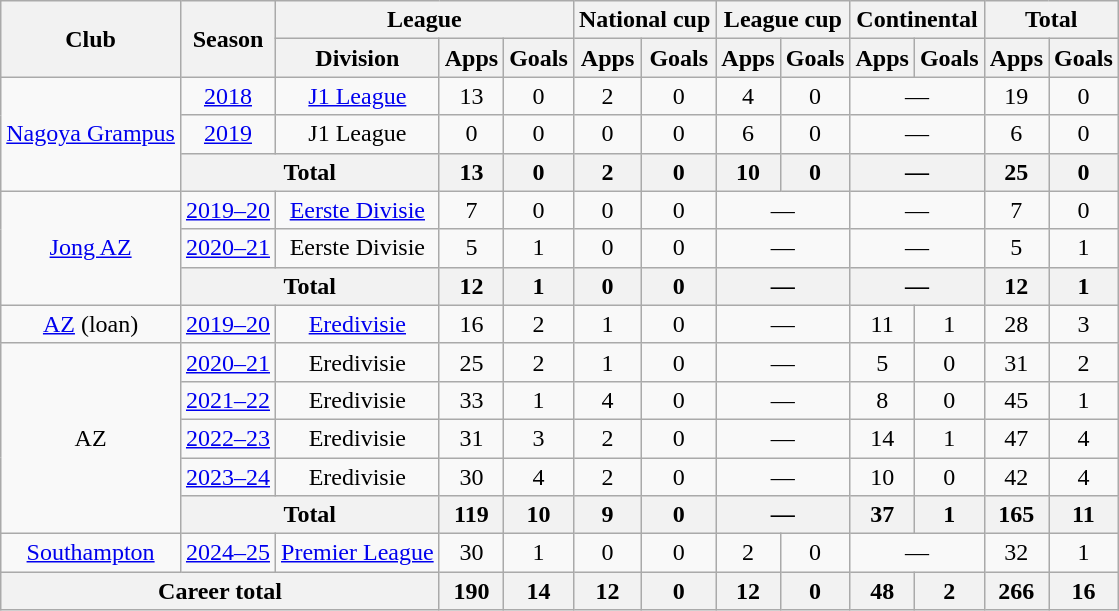<table class="wikitable" style="text-align:center">
<tr>
<th rowspan="2">Club</th>
<th rowspan="2">Season</th>
<th colspan="3">League</th>
<th colspan="2">National cup</th>
<th colspan="2">League cup</th>
<th colspan="2">Continental</th>
<th colspan="2">Total</th>
</tr>
<tr>
<th>Division</th>
<th>Apps</th>
<th>Goals</th>
<th>Apps</th>
<th>Goals</th>
<th>Apps</th>
<th>Goals</th>
<th>Apps</th>
<th>Goals</th>
<th>Apps</th>
<th>Goals</th>
</tr>
<tr>
<td rowspan="3"><a href='#'>Nagoya Grampus</a></td>
<td><a href='#'>2018</a></td>
<td><a href='#'>J1 League</a></td>
<td>13</td>
<td>0</td>
<td>2</td>
<td>0</td>
<td>4</td>
<td>0</td>
<td colspan="2">—</td>
<td>19</td>
<td>0</td>
</tr>
<tr>
<td><a href='#'>2019</a></td>
<td>J1 League</td>
<td>0</td>
<td>0</td>
<td>0</td>
<td>0</td>
<td>6</td>
<td>0</td>
<td colspan="2">—</td>
<td>6</td>
<td>0</td>
</tr>
<tr>
<th colspan="2">Total</th>
<th>13</th>
<th>0</th>
<th>2</th>
<th>0</th>
<th>10</th>
<th>0</th>
<th colspan="2">—</th>
<th>25</th>
<th>0</th>
</tr>
<tr>
<td rowspan="3"><a href='#'>Jong AZ</a></td>
<td><a href='#'>2019–20</a></td>
<td><a href='#'>Eerste Divisie</a></td>
<td>7</td>
<td>0</td>
<td>0</td>
<td>0</td>
<td colspan="2">—</td>
<td colspan="2">—</td>
<td>7</td>
<td>0</td>
</tr>
<tr>
<td><a href='#'>2020–21</a></td>
<td>Eerste Divisie</td>
<td>5</td>
<td>1</td>
<td>0</td>
<td>0</td>
<td colspan="2">—</td>
<td colspan="2">—</td>
<td>5</td>
<td>1</td>
</tr>
<tr>
<th colspan="2">Total</th>
<th>12</th>
<th>1</th>
<th>0</th>
<th>0</th>
<th colspan="2">—</th>
<th colspan="2">—</th>
<th>12</th>
<th>1</th>
</tr>
<tr>
<td><a href='#'>AZ</a> (loan)</td>
<td><a href='#'>2019–20</a></td>
<td><a href='#'>Eredivisie</a></td>
<td>16</td>
<td>2</td>
<td>1</td>
<td>0</td>
<td colspan="2">—</td>
<td>11</td>
<td>1</td>
<td>28</td>
<td>3</td>
</tr>
<tr>
<td rowspan="5">AZ</td>
<td><a href='#'>2020–21</a></td>
<td>Eredivisie</td>
<td>25</td>
<td>2</td>
<td>1</td>
<td>0</td>
<td colspan="2">—</td>
<td>5</td>
<td>0</td>
<td>31</td>
<td>2</td>
</tr>
<tr>
<td><a href='#'>2021–22</a></td>
<td>Eredivisie</td>
<td>33</td>
<td>1</td>
<td>4</td>
<td>0</td>
<td colspan="2">—</td>
<td>8</td>
<td>0</td>
<td>45</td>
<td>1</td>
</tr>
<tr>
<td><a href='#'>2022–23</a></td>
<td>Eredivisie</td>
<td>31</td>
<td>3</td>
<td>2</td>
<td>0</td>
<td colspan="2">—</td>
<td>14</td>
<td>1</td>
<td>47</td>
<td>4</td>
</tr>
<tr>
<td><a href='#'>2023–24</a></td>
<td>Eredivisie</td>
<td>30</td>
<td>4</td>
<td>2</td>
<td>0</td>
<td colspan="2">—</td>
<td>10</td>
<td>0</td>
<td>42</td>
<td>4</td>
</tr>
<tr>
<th colspan="2">Total</th>
<th>119</th>
<th>10</th>
<th>9</th>
<th>0</th>
<th colspan="2">—</th>
<th>37</th>
<th>1</th>
<th>165</th>
<th>11</th>
</tr>
<tr>
<td><a href='#'>Southampton</a></td>
<td><a href='#'>2024–25</a></td>
<td><a href='#'>Premier League</a></td>
<td>30</td>
<td>1</td>
<td>0</td>
<td>0</td>
<td>2</td>
<td>0</td>
<td colspan="2">—</td>
<td>32</td>
<td>1</td>
</tr>
<tr>
<th colspan="3">Career total</th>
<th>190</th>
<th>14</th>
<th>12</th>
<th>0</th>
<th>12</th>
<th>0</th>
<th>48</th>
<th>2</th>
<th>266</th>
<th>16</th>
</tr>
</table>
